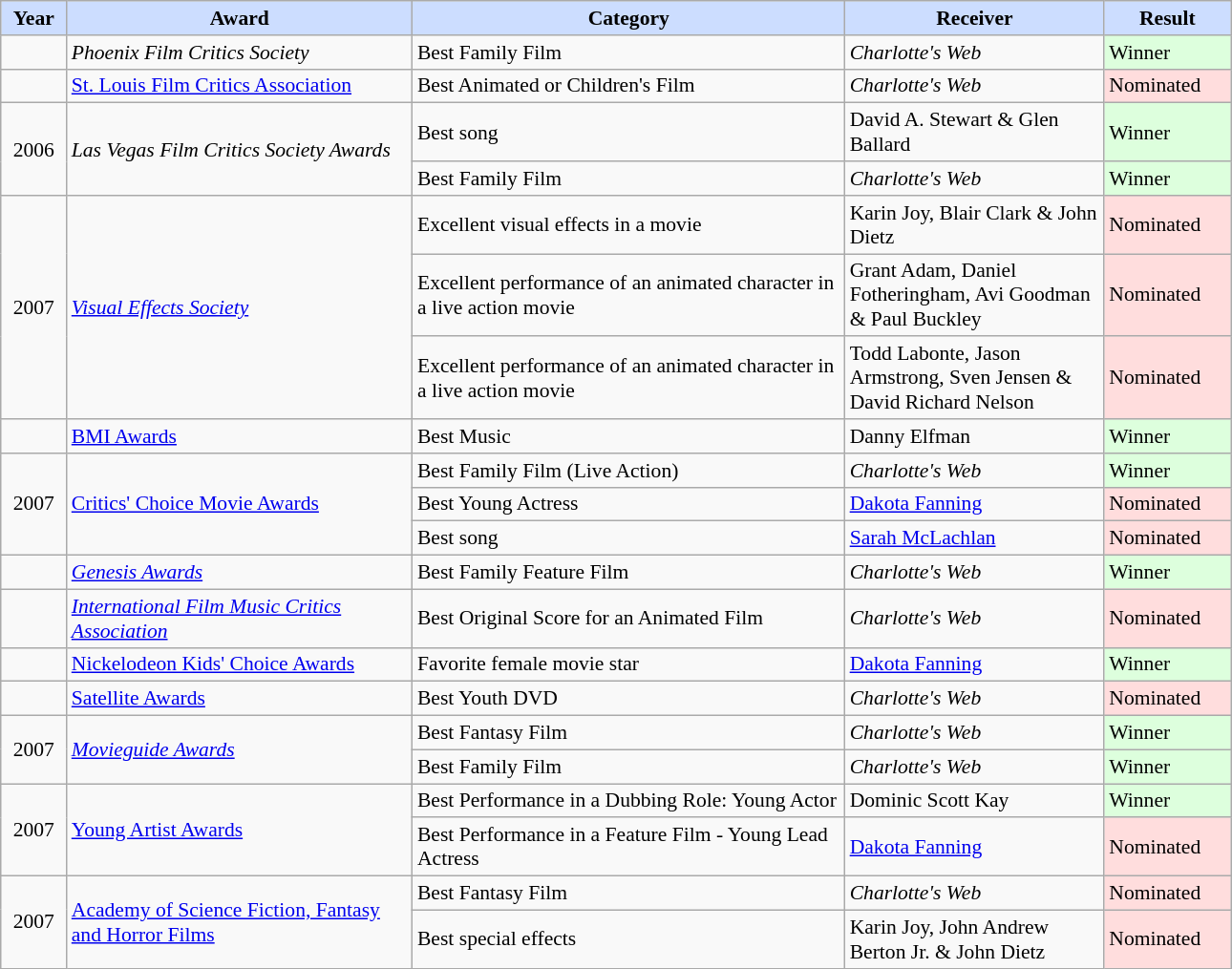<table width=68% class="wikitable" style="font-size: 90%; background: #F9F9F9;">
<tr>
<th width=3% style="background:#ccddff">Year</th>
<th width=20% style="background:#ccddff">Award</th>
<th width=25% style="background:#ccddff">Category</th>
<th width=15% style="background:#ccddff">Receiver</th>
<th width=5% style="background:#ccddff">Result</th>
</tr>
<tr>
<td></td>
<td><em>Phoenix Film Critics Society</em></td>
<td>Best Family Film</td>
<td><em>Charlotte's Web</em></td>
<td style="background: #ddffdd">Winner</td>
</tr>
<tr>
<td></td>
<td><a href='#'>St. Louis Film Critics Association</a></td>
<td>Best Animated or Children's Film</td>
<td><em>Charlotte's Web</em></td>
<td style="background: #ffdddd">Nominated</td>
</tr>
<tr>
<td rowspan=2 style="text-align:center;">2006</td>
<td rowspan=2><em>Las Vegas Film Critics Society Awards</em></td>
<td>Best song</td>
<td>David A. Stewart & Glen Ballard</td>
<td style="background: #ddffdd">Winner</td>
</tr>
<tr>
<td>Best Family Film</td>
<td><em>Charlotte's Web</em></td>
<td style="background: #ddffdd">Winner</td>
</tr>
<tr>
<td rowspan=3 style="text-align:center;">2007</td>
<td rowspan=3><em><a href='#'>Visual Effects Society</a></em></td>
<td>Excellent visual effects in a movie</td>
<td>Karin Joy, Blair Clark & John Dietz</td>
<td style="background: #ffdddd">Nominated</td>
</tr>
<tr>
<td>Excellent performance of an animated character in a live action movie</td>
<td>Grant Adam, Daniel Fotheringham, Avi Goodman & Paul Buckley</td>
<td style="background: #ffdddd">Nominated</td>
</tr>
<tr>
<td>Excellent performance of an animated character in a live action movie</td>
<td>Todd Labonte, Jason Armstrong, Sven Jensen & David Richard Nelson</td>
<td style="background: #ffdddd">Nominated</td>
</tr>
<tr>
<td></td>
<td><a href='#'>BMI Awards</a></td>
<td>Best Music</td>
<td>Danny Elfman</td>
<td style="background: #ddffdd">Winner</td>
</tr>
<tr>
<td rowspan=3 style="text-align:center;">2007</td>
<td rowspan=3><a href='#'>Critics' Choice Movie Awards</a></td>
<td>Best Family Film (Live Action)</td>
<td><em>Charlotte's Web</em></td>
<td style="background: #ddffdd">Winner</td>
</tr>
<tr>
<td>Best Young Actress</td>
<td><a href='#'>Dakota Fanning</a></td>
<td style="background: #ffdddd">Nominated</td>
</tr>
<tr>
<td>Best song</td>
<td><a href='#'>Sarah McLachlan</a></td>
<td style="background: #ffdddd">Nominated</td>
</tr>
<tr>
<td></td>
<td><em><a href='#'>Genesis Awards</a></em></td>
<td>Best Family Feature Film</td>
<td><em>Charlotte's Web</em></td>
<td style="background: #ddffdd">Winner</td>
</tr>
<tr>
<td></td>
<td><em><a href='#'>International Film Music Critics Association</a></em></td>
<td>Best Original Score for an Animated Film</td>
<td><em>Charlotte's Web</em></td>
<td style="background: #ffdddd">Nominated</td>
</tr>
<tr>
<td></td>
<td><a href='#'>Nickelodeon Kids' Choice Awards</a></td>
<td>Favorite female movie star</td>
<td><a href='#'>Dakota Fanning</a></td>
<td style="background: #ddffdd">Winner</td>
</tr>
<tr>
<td></td>
<td><a href='#'>Satellite Awards</a></td>
<td>Best Youth DVD</td>
<td><em>Charlotte's Web</em></td>
<td style="background: #ffdddd">Nominated</td>
</tr>
<tr>
<td rowspan=2 style="text-align:center;">2007</td>
<td rowspan=2><em><a href='#'>Movieguide Awards</a></em></td>
<td>Best Fantasy Film</td>
<td><em>Charlotte's Web</em></td>
<td style="background: #ddffdd">Winner</td>
</tr>
<tr>
<td>Best Family Film</td>
<td><em>Charlotte's Web</em></td>
<td style="background: #ddffdd">Winner</td>
</tr>
<tr>
<td rowspan=2 style="text-align:center;">2007</td>
<td rowspan=2><a href='#'>Young Artist Awards</a></td>
<td>Best Performance in a Dubbing Role: Young Actor</td>
<td>Dominic Scott Kay</td>
<td style="background: #ddffdd">Winner</td>
</tr>
<tr>
<td>Best Performance in a Feature Film - Young Lead Actress</td>
<td><a href='#'>Dakota Fanning</a></td>
<td style="background: #ffdddd">Nominated</td>
</tr>
<tr>
<td rowspan=2 style="text-align:center;">2007</td>
<td rowspan=2><a href='#'>Academy of Science Fiction, Fantasy and Horror Films</a></td>
<td>Best Fantasy Film</td>
<td><em>Charlotte's Web</em></td>
<td style="background: #ffdddd">Nominated</td>
</tr>
<tr>
<td>Best special effects</td>
<td>Karin Joy, John Andrew Berton Jr. & John Dietz</td>
<td style="background: #ffdddd">Nominated</td>
</tr>
</table>
